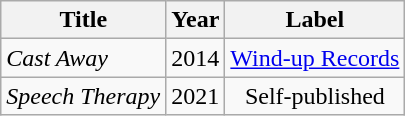<table class="wikitable" style="text-align:center;">
<tr>
<th>Title</th>
<th>Year</th>
<th>Label</th>
</tr>
<tr>
<td align="left"><em>Cast Away</em></td>
<td>2014</td>
<td><a href='#'>Wind-up Records</a></td>
</tr>
<tr>
<td><em>Speech Therapy</em></td>
<td>2021</td>
<td>Self-published</td>
</tr>
</table>
